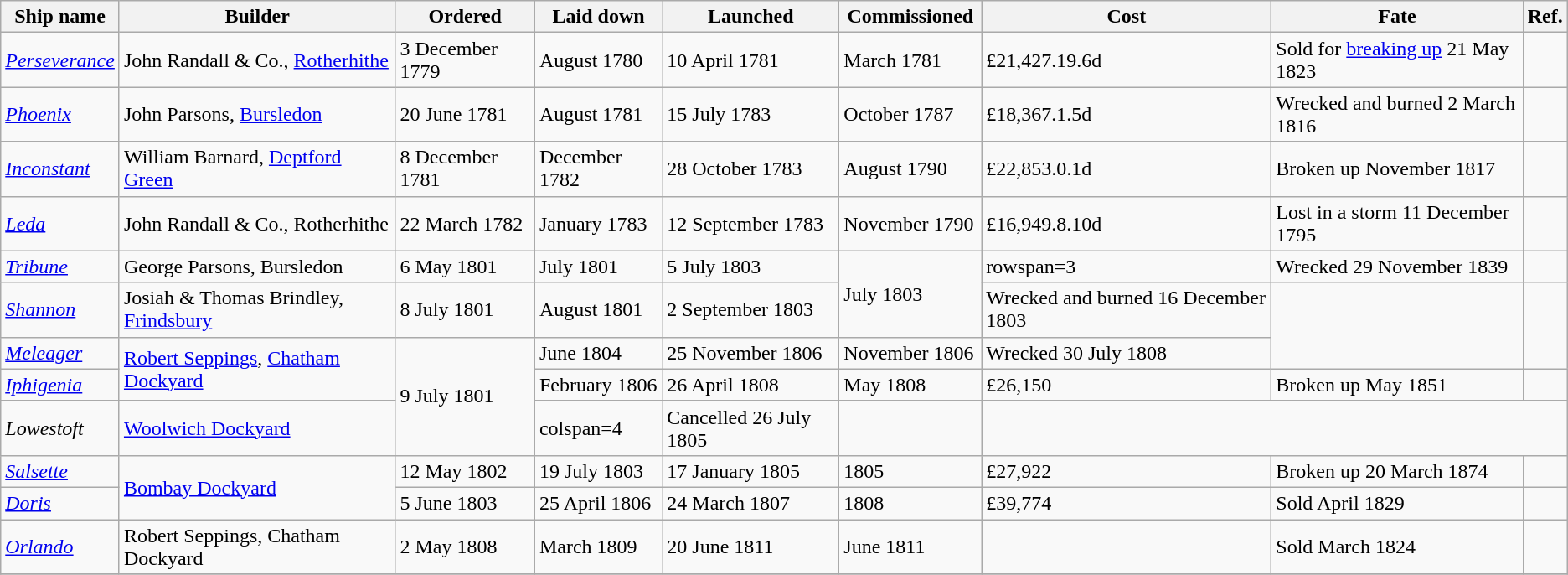<table class="wikitable">
<tr>
<th>Ship name</th>
<th>Builder</th>
<th>Ordered</th>
<th>Laid down</th>
<th>Launched</th>
<th scope="col" style="width:106px;">Commissioned</th>
<th>Cost</th>
<th>Fate</th>
<th>Ref.</th>
</tr>
<tr>
<td><a href='#'><em>Perseverance</em></a></td>
<td>John Randall & Co., <a href='#'>Rotherhithe</a></td>
<td>3 December 1779</td>
<td>August 1780</td>
<td>10 April 1781</td>
<td>March 1781</td>
<td>£21,427.19.6d</td>
<td>Sold for <a href='#'>breaking up</a> 21 May 1823</td>
<td></td>
</tr>
<tr>
<td><a href='#'><em>Phoenix</em></a></td>
<td>John Parsons, <a href='#'>Bursledon</a></td>
<td>20 June 1781</td>
<td>August 1781</td>
<td>15 July 1783</td>
<td>October 1787</td>
<td>£18,367.1.5d</td>
<td>Wrecked and burned 2 March 1816</td>
<td></td>
</tr>
<tr>
<td><a href='#'><em>Inconstant</em></a></td>
<td>William Barnard, <a href='#'>Deptford Green</a></td>
<td>8 December 1781</td>
<td>December 1782</td>
<td>28 October 1783</td>
<td>August 1790</td>
<td>£22,853.0.1d</td>
<td>Broken up November 1817</td>
<td></td>
</tr>
<tr>
<td><a href='#'><em>Leda</em></a></td>
<td>John Randall & Co., Rotherhithe</td>
<td>22 March 1782</td>
<td>January 1783</td>
<td>12 September 1783</td>
<td>November 1790</td>
<td>£16,949.8.10d</td>
<td>Lost in a storm 11 December 1795</td>
<td></td>
</tr>
<tr>
<td><a href='#'><em>Tribune</em></a></td>
<td>George Parsons, Bursledon</td>
<td>6 May 1801</td>
<td>July 1801</td>
<td>5 July 1803</td>
<td rowspan=2>July 1803</td>
<td>rowspan=3 </td>
<td>Wrecked 29 November 1839</td>
<td></td>
</tr>
<tr>
<td><a href='#'><em>Shannon</em></a></td>
<td>Josiah & Thomas Brindley, <a href='#'>Frindsbury</a></td>
<td>8 July 1801</td>
<td>August 1801</td>
<td>2 September 1803</td>
<td>Wrecked and burned 16 December 1803</td>
<td rowspan=2></td>
</tr>
<tr>
<td><a href='#'><em>Meleager</em></a></td>
<td rowspan=2><a href='#'>Robert Seppings</a>, <a href='#'>Chatham Dockyard</a></td>
<td rowspan=3>9 July 1801</td>
<td>June 1804</td>
<td>25 November 1806</td>
<td>November 1806</td>
<td>Wrecked 30 July 1808</td>
</tr>
<tr>
<td><a href='#'><em>Iphigenia</em></a></td>
<td>February 1806</td>
<td>26 April 1808</td>
<td>May 1808</td>
<td>£26,150</td>
<td>Broken up May 1851</td>
<td></td>
</tr>
<tr>
<td><em>Lowestoft</em></td>
<td><a href='#'>Woolwich Dockyard</a></td>
<td>colspan=4 </td>
<td>Cancelled 26 July 1805</td>
<td></td>
</tr>
<tr>
<td><a href='#'><em>Salsette</em></a></td>
<td rowspan=2><a href='#'>Bombay Dockyard</a></td>
<td>12 May 1802</td>
<td>19 July 1803</td>
<td>17 January 1805</td>
<td>1805</td>
<td>£27,922</td>
<td>Broken up 20 March 1874</td>
<td></td>
</tr>
<tr>
<td><a href='#'><em>Doris</em></a></td>
<td>5 June 1803</td>
<td>25 April 1806</td>
<td>24 March 1807</td>
<td>1808</td>
<td>£39,774</td>
<td>Sold April 1829</td>
<td></td>
</tr>
<tr>
<td><a href='#'><em>Orlando</em></a></td>
<td>Robert Seppings, Chatham Dockyard</td>
<td>2 May 1808</td>
<td>March 1809</td>
<td>20 June 1811</td>
<td>June 1811</td>
<td></td>
<td>Sold March 1824</td>
<td></td>
</tr>
<tr>
</tr>
</table>
